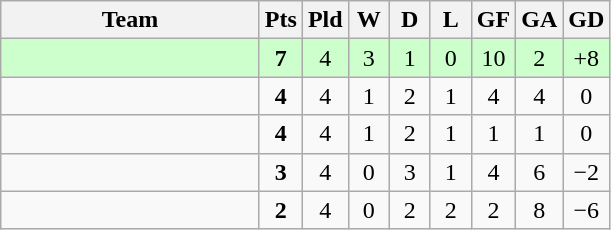<table class="wikitable" style="text-align:center;">
<tr>
<th width=165>Team</th>
<th width=20>Pts</th>
<th width=20>Pld</th>
<th width=20>W</th>
<th width=20>D</th>
<th width=20>L</th>
<th width=20>GF</th>
<th width=20>GA</th>
<th width=20>GD</th>
</tr>
<tr style="background:#ccffcc;">
<td style="text-align:left;"></td>
<td><strong>7</strong></td>
<td>4</td>
<td>3</td>
<td>1</td>
<td>0</td>
<td>10</td>
<td>2</td>
<td>+8</td>
</tr>
<tr>
<td style="text-align:left;"></td>
<td><strong>4</strong></td>
<td>4</td>
<td>1</td>
<td>2</td>
<td>1</td>
<td>4</td>
<td>4</td>
<td>0</td>
</tr>
<tr>
<td style="text-align:left;"></td>
<td><strong>4</strong></td>
<td>4</td>
<td>1</td>
<td>2</td>
<td>1</td>
<td>1</td>
<td>1</td>
<td>0</td>
</tr>
<tr>
<td style="text-align:left;"></td>
<td><strong>3</strong></td>
<td>4</td>
<td>0</td>
<td>3</td>
<td>1</td>
<td>4</td>
<td>6</td>
<td>−2</td>
</tr>
<tr>
<td style="text-align:left;"></td>
<td><strong>2</strong></td>
<td>4</td>
<td>0</td>
<td>2</td>
<td>2</td>
<td>2</td>
<td>8</td>
<td>−6</td>
</tr>
</table>
